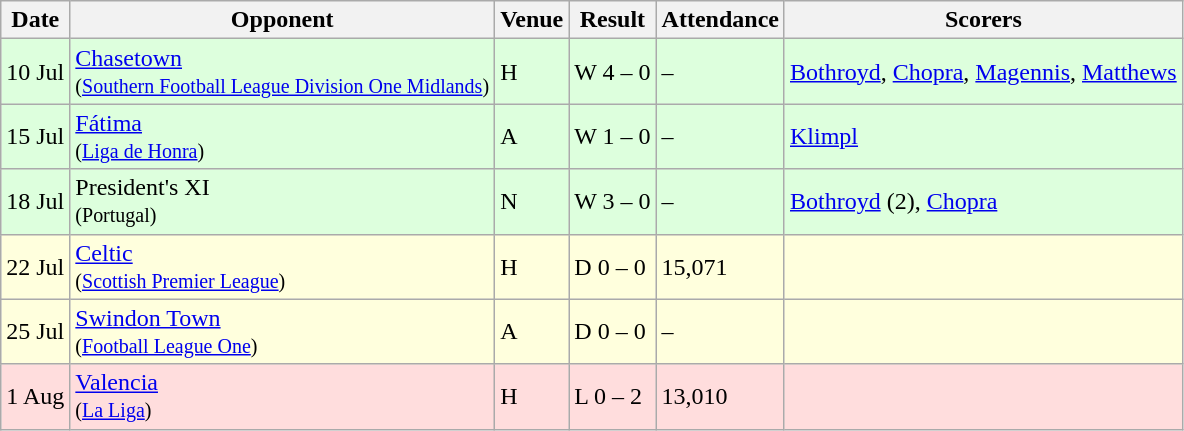<table class="wikitable">
<tr>
<th>Date</th>
<th>Opponent</th>
<th>Venue</th>
<th>Result</th>
<th>Attendance</th>
<th>Scorers</th>
</tr>
<tr style="background:#dfd;">
<td>10 Jul</td>
<td><a href='#'>Chasetown</a><br><small>(<a href='#'>Southern Football League Division One Midlands</a>)</small></td>
<td>H</td>
<td>W 4 – 0</td>
<td>–</td>
<td><a href='#'>Bothroyd</a>, <a href='#'>Chopra</a>, <a href='#'>Magennis</a>, <a href='#'>Matthews</a></td>
</tr>
<tr style="background:#dfd;">
<td>15 Jul</td>
<td><a href='#'>Fátima</a><br><small>(<a href='#'>Liga de Honra</a>)</small></td>
<td>A</td>
<td>W 1 – 0</td>
<td>–</td>
<td><a href='#'>Klimpl</a></td>
</tr>
<tr style="background:#dfd;">
<td>18 Jul</td>
<td>President's XI<br><small>(Portugal)</small></td>
<td>N</td>
<td>W 3 – 0</td>
<td>–</td>
<td><a href='#'>Bothroyd</a> (2), <a href='#'>Chopra</a></td>
</tr>
<tr style="background:#ffd;">
<td>22 Jul</td>
<td><a href='#'>Celtic</a><br><small>(<a href='#'>Scottish Premier League</a>)</small></td>
<td>H</td>
<td>D 0 – 0</td>
<td>15,071</td>
<td></td>
</tr>
<tr style="background:#ffd;">
<td>25 Jul</td>
<td><a href='#'>Swindon Town</a><br><small>(<a href='#'>Football League One</a>)</small></td>
<td>A</td>
<td>D 0 – 0</td>
<td>–</td>
<td></td>
</tr>
<tr style="background:#fdd;">
<td>1 Aug</td>
<td><a href='#'>Valencia</a><br><small>(<a href='#'>La Liga</a>)</small></td>
<td>H</td>
<td>L 0 – 2</td>
<td>13,010</td>
<td></td>
</tr>
</table>
